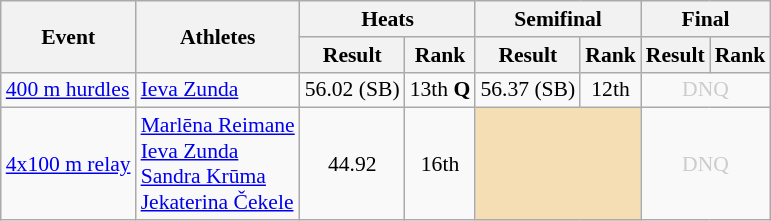<table class="wikitable" border="1" style="font-size:90%">
<tr>
<th rowspan="2">Event</th>
<th rowspan="2">Athletes</th>
<th colspan="2">Heats</th>
<th colspan="2">Semifinal</th>
<th colspan="2">Final</th>
</tr>
<tr>
<th>Result</th>
<th>Rank</th>
<th>Result</th>
<th>Rank</th>
<th>Result</th>
<th>Rank</th>
</tr>
<tr>
<td><a href='#'>400 m hurdles</a></td>
<td><a href='#'>Ieva Zunda</a></td>
<td align=center>56.02 (SB)</td>
<td align=center>13th <strong>Q</strong></td>
<td align=center>56.37 (SB)</td>
<td align=center>12th</td>
<td align="center" colspan="2" style="color:#cccccc;">DNQ</td>
</tr>
<tr>
<td><a href='#'>4x100 m relay</a></td>
<td><a href='#'>Marlēna Reimane</a> <br> <a href='#'>Ieva Zunda</a> <br> <a href='#'>Sandra Krūma</a> <br> <a href='#'>Jekaterina Čekele</a></td>
<td align=center>44.92</td>
<td align=center>16th</td>
<td align=center colspan="2" bgcolor="wheat"></td>
<td align="center" colspan="2" style="color:#cccccc;">DNQ</td>
</tr>
</table>
